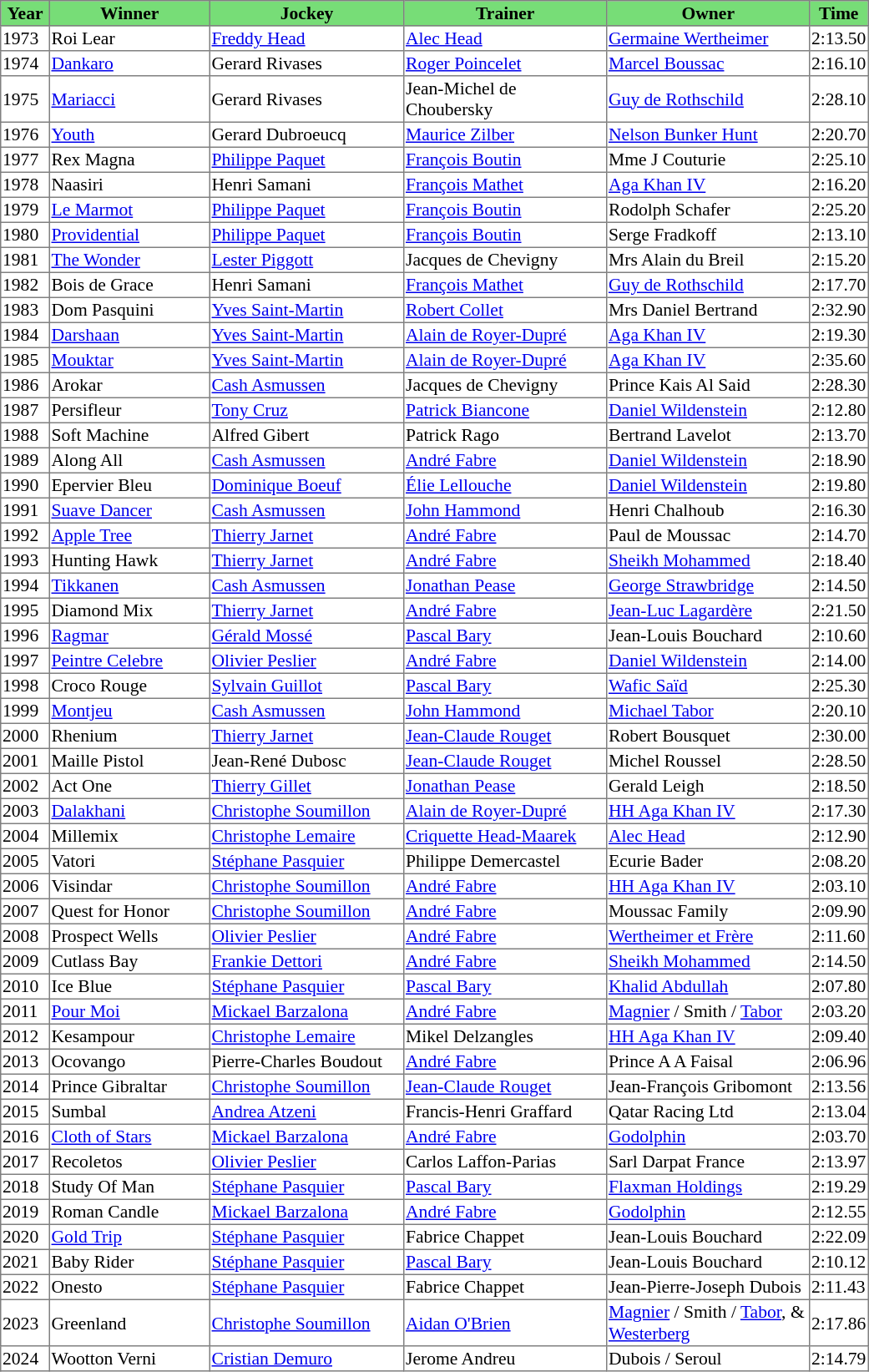<table class = "sortable" | border="1" style="border-collapse: collapse; font-size:90%">
<tr bgcolor="#77dd77" align="center">
<th style="width:36px;">Year</th>
<th style="width:125px;">Winner</th>
<th style="width:152px;">Jockey</th>
<th style="width:159px;">Trainer</th>
<th style="width:159px;">Owner</th>
<th>Time</th>
</tr>
<tr>
<td>1973</td>
<td>Roi Lear</td>
<td><a href='#'>Freddy Head</a></td>
<td><a href='#'>Alec Head</a></td>
<td><a href='#'>Germaine Wertheimer</a></td>
<td>2:13.50</td>
</tr>
<tr>
<td>1974</td>
<td><a href='#'>Dankaro</a></td>
<td>Gerard Rivases</td>
<td><a href='#'>Roger Poincelet</a></td>
<td><a href='#'>Marcel Boussac</a></td>
<td>2:16.10</td>
</tr>
<tr>
<td>1975</td>
<td><a href='#'>Mariacci</a></td>
<td>Gerard Rivases</td>
<td>Jean-Michel de Choubersky</td>
<td><a href='#'>Guy de Rothschild</a></td>
<td>2:28.10</td>
</tr>
<tr>
<td>1976</td>
<td><a href='#'>Youth</a></td>
<td>Gerard Dubroeucq</td>
<td><a href='#'>Maurice Zilber</a></td>
<td><a href='#'>Nelson Bunker Hunt</a></td>
<td>2:20.70</td>
</tr>
<tr>
<td>1977</td>
<td>Rex Magna</td>
<td><a href='#'>Philippe Paquet</a></td>
<td><a href='#'>François Boutin</a></td>
<td>Mme J Couturie</td>
<td>2:25.10</td>
</tr>
<tr>
<td>1978</td>
<td>Naasiri</td>
<td>Henri Samani</td>
<td><a href='#'>François Mathet</a></td>
<td><a href='#'>Aga Khan IV</a></td>
<td>2:16.20</td>
</tr>
<tr>
<td>1979</td>
<td><a href='#'>Le Marmot</a></td>
<td><a href='#'>Philippe Paquet</a></td>
<td><a href='#'>François Boutin</a></td>
<td>Rodolph Schafer</td>
<td>2:25.20</td>
</tr>
<tr>
<td>1980</td>
<td><a href='#'>Providential</a></td>
<td><a href='#'>Philippe Paquet</a></td>
<td><a href='#'>François Boutin</a></td>
<td>Serge Fradkoff</td>
<td>2:13.10</td>
</tr>
<tr>
<td>1981</td>
<td><a href='#'>The Wonder</a></td>
<td><a href='#'>Lester Piggott</a></td>
<td>Jacques de Chevigny</td>
<td>Mrs Alain du Breil</td>
<td>2:15.20</td>
</tr>
<tr>
<td>1982</td>
<td>Bois de Grace</td>
<td>Henri Samani</td>
<td><a href='#'>François Mathet</a></td>
<td><a href='#'>Guy de Rothschild</a></td>
<td>2:17.70</td>
</tr>
<tr>
<td>1983</td>
<td>Dom Pasquini</td>
<td><a href='#'>Yves Saint-Martin</a></td>
<td><a href='#'>Robert Collet</a></td>
<td>Mrs Daniel Bertrand</td>
<td>2:32.90</td>
</tr>
<tr>
<td>1984</td>
<td><a href='#'>Darshaan</a></td>
<td><a href='#'>Yves Saint-Martin</a></td>
<td><a href='#'>Alain de Royer-Dupré</a></td>
<td><a href='#'>Aga Khan IV</a></td>
<td>2:19.30</td>
</tr>
<tr>
<td>1985</td>
<td><a href='#'>Mouktar</a></td>
<td><a href='#'>Yves Saint-Martin</a></td>
<td><a href='#'>Alain de Royer-Dupré</a></td>
<td><a href='#'>Aga Khan IV</a></td>
<td>2:35.60</td>
</tr>
<tr>
<td>1986</td>
<td>Arokar</td>
<td><a href='#'>Cash Asmussen</a></td>
<td>Jacques de Chevigny</td>
<td>Prince Kais Al Said</td>
<td>2:28.30</td>
</tr>
<tr>
<td>1987</td>
<td>Persifleur</td>
<td><a href='#'>Tony Cruz</a></td>
<td><a href='#'>Patrick Biancone</a></td>
<td><a href='#'>Daniel Wildenstein</a></td>
<td>2:12.80</td>
</tr>
<tr>
<td>1988</td>
<td>Soft Machine</td>
<td>Alfred Gibert</td>
<td>Patrick Rago</td>
<td>Bertrand Lavelot</td>
<td>2:13.70</td>
</tr>
<tr>
<td>1989</td>
<td>Along All</td>
<td><a href='#'>Cash Asmussen</a></td>
<td><a href='#'>André Fabre</a></td>
<td><a href='#'>Daniel Wildenstein</a></td>
<td>2:18.90</td>
</tr>
<tr>
<td>1990</td>
<td>Epervier Bleu</td>
<td><a href='#'>Dominique Boeuf</a></td>
<td><a href='#'>Élie Lellouche</a></td>
<td><a href='#'>Daniel Wildenstein</a></td>
<td>2:19.80</td>
</tr>
<tr>
<td>1991</td>
<td><a href='#'>Suave Dancer</a></td>
<td><a href='#'>Cash Asmussen</a></td>
<td><a href='#'>John Hammond</a></td>
<td>Henri Chalhoub</td>
<td>2:16.30</td>
</tr>
<tr>
<td>1992</td>
<td><a href='#'>Apple Tree</a></td>
<td><a href='#'>Thierry Jarnet</a></td>
<td><a href='#'>André Fabre</a></td>
<td>Paul de Moussac</td>
<td>2:14.70</td>
</tr>
<tr>
<td>1993</td>
<td>Hunting Hawk</td>
<td><a href='#'>Thierry Jarnet</a></td>
<td><a href='#'>André Fabre</a></td>
<td><a href='#'>Sheikh Mohammed</a></td>
<td>2:18.40</td>
</tr>
<tr>
<td>1994</td>
<td><a href='#'>Tikkanen</a></td>
<td><a href='#'>Cash Asmussen</a></td>
<td><a href='#'>Jonathan Pease</a></td>
<td><a href='#'>George Strawbridge</a></td>
<td>2:14.50</td>
</tr>
<tr>
<td>1995</td>
<td>Diamond Mix</td>
<td><a href='#'>Thierry Jarnet</a></td>
<td><a href='#'>André Fabre</a></td>
<td><a href='#'>Jean-Luc Lagardère</a></td>
<td>2:21.50</td>
</tr>
<tr>
<td>1996</td>
<td><a href='#'>Ragmar</a></td>
<td><a href='#'>Gérald Mossé</a></td>
<td><a href='#'>Pascal Bary</a></td>
<td>Jean-Louis Bouchard</td>
<td>2:10.60</td>
</tr>
<tr>
<td>1997</td>
<td><a href='#'>Peintre Celebre</a></td>
<td><a href='#'>Olivier Peslier</a></td>
<td><a href='#'>André Fabre</a></td>
<td><a href='#'>Daniel Wildenstein</a></td>
<td>2:14.00</td>
</tr>
<tr>
<td>1998</td>
<td>Croco Rouge</td>
<td><a href='#'>Sylvain Guillot</a></td>
<td><a href='#'>Pascal Bary</a></td>
<td><a href='#'>Wafic Saïd</a></td>
<td>2:25.30</td>
</tr>
<tr>
<td>1999</td>
<td><a href='#'>Montjeu</a></td>
<td><a href='#'>Cash Asmussen</a></td>
<td><a href='#'>John Hammond</a></td>
<td><a href='#'>Michael Tabor</a></td>
<td>2:20.10</td>
</tr>
<tr>
<td>2000</td>
<td>Rhenium </td>
<td><a href='#'>Thierry Jarnet</a></td>
<td><a href='#'>Jean-Claude Rouget</a></td>
<td>Robert Bousquet</td>
<td>2:30.00</td>
</tr>
<tr>
<td>2001</td>
<td>Maille Pistol</td>
<td>Jean-René Dubosc</td>
<td><a href='#'>Jean-Claude Rouget</a></td>
<td>Michel Roussel</td>
<td>2:28.50</td>
</tr>
<tr>
<td>2002</td>
<td>Act One</td>
<td><a href='#'>Thierry Gillet</a></td>
<td><a href='#'>Jonathan Pease</a></td>
<td>Gerald Leigh</td>
<td>2:18.50</td>
</tr>
<tr>
<td>2003</td>
<td><a href='#'>Dalakhani</a></td>
<td><a href='#'>Christophe Soumillon</a></td>
<td><a href='#'>Alain de Royer-Dupré</a></td>
<td><a href='#'>HH Aga Khan IV</a></td>
<td>2:17.30</td>
</tr>
<tr>
<td>2004</td>
<td>Millemix</td>
<td><a href='#'>Christophe Lemaire</a></td>
<td><a href='#'>Criquette Head-Maarek</a></td>
<td><a href='#'>Alec Head</a></td>
<td>2:12.90</td>
</tr>
<tr>
<td>2005</td>
<td>Vatori</td>
<td><a href='#'>Stéphane Pasquier</a></td>
<td>Philippe Demercastel</td>
<td>Ecurie Bader</td>
<td>2:08.20</td>
</tr>
<tr>
<td>2006</td>
<td>Visindar</td>
<td><a href='#'>Christophe Soumillon</a></td>
<td><a href='#'>André Fabre</a></td>
<td><a href='#'>HH Aga Khan IV</a></td>
<td>2:03.10</td>
</tr>
<tr>
<td>2007</td>
<td>Quest for Honor</td>
<td><a href='#'>Christophe Soumillon</a></td>
<td><a href='#'>André Fabre</a></td>
<td>Moussac Family</td>
<td>2:09.90</td>
</tr>
<tr>
<td>2008</td>
<td>Prospect Wells</td>
<td><a href='#'>Olivier Peslier</a></td>
<td><a href='#'>André Fabre</a></td>
<td><a href='#'>Wertheimer et Frère</a></td>
<td>2:11.60</td>
</tr>
<tr>
<td>2009</td>
<td>Cutlass Bay</td>
<td><a href='#'>Frankie Dettori</a></td>
<td><a href='#'>André Fabre</a></td>
<td><a href='#'>Sheikh Mohammed</a></td>
<td>2:14.50</td>
</tr>
<tr>
<td>2010</td>
<td>Ice Blue</td>
<td><a href='#'>Stéphane Pasquier</a></td>
<td><a href='#'>Pascal Bary</a></td>
<td><a href='#'>Khalid Abdullah</a></td>
<td>2:07.80</td>
</tr>
<tr>
<td>2011</td>
<td><a href='#'>Pour Moi</a></td>
<td><a href='#'>Mickael Barzalona</a></td>
<td><a href='#'>André Fabre</a></td>
<td><a href='#'>Magnier</a> / Smith  / <a href='#'>Tabor</a></td>
<td>2:03.20</td>
</tr>
<tr>
<td>2012</td>
<td>Kesampour</td>
<td><a href='#'>Christophe Lemaire</a></td>
<td>Mikel Delzangles</td>
<td><a href='#'>HH Aga Khan IV</a></td>
<td>2:09.40</td>
</tr>
<tr>
<td>2013</td>
<td>Ocovango</td>
<td>Pierre-Charles Boudout</td>
<td><a href='#'>André Fabre</a></td>
<td>Prince A A Faisal</td>
<td>2:06.96</td>
</tr>
<tr>
<td>2014</td>
<td>Prince Gibraltar</td>
<td><a href='#'>Christophe Soumillon</a></td>
<td><a href='#'>Jean-Claude Rouget</a></td>
<td>Jean-François Gribomont</td>
<td>2:13.56</td>
</tr>
<tr>
<td>2015</td>
<td>Sumbal</td>
<td><a href='#'>Andrea Atzeni</a></td>
<td>Francis-Henri Graffard</td>
<td>Qatar Racing Ltd</td>
<td>2:13.04</td>
</tr>
<tr>
<td>2016</td>
<td><a href='#'>Cloth of Stars</a></td>
<td><a href='#'>Mickael Barzalona</a></td>
<td><a href='#'>André Fabre</a></td>
<td><a href='#'>Godolphin</a></td>
<td>2:03.70</td>
</tr>
<tr>
<td>2017</td>
<td>Recoletos</td>
<td><a href='#'>Olivier Peslier</a></td>
<td>Carlos Laffon-Parias</td>
<td>Sarl Darpat France</td>
<td>2:13.97</td>
</tr>
<tr>
<td>2018</td>
<td>Study Of Man</td>
<td><a href='#'>Stéphane Pasquier</a></td>
<td><a href='#'>Pascal Bary</a></td>
<td><a href='#'>Flaxman Holdings</a></td>
<td>2:19.29</td>
</tr>
<tr>
<td>2019</td>
<td>Roman Candle</td>
<td><a href='#'>Mickael Barzalona</a></td>
<td><a href='#'>André Fabre</a></td>
<td><a href='#'>Godolphin</a></td>
<td>2:12.55</td>
</tr>
<tr>
<td>2020</td>
<td><a href='#'>Gold Trip</a></td>
<td><a href='#'>Stéphane Pasquier</a></td>
<td>Fabrice Chappet</td>
<td>Jean-Louis Bouchard</td>
<td>2:22.09</td>
</tr>
<tr>
<td>2021</td>
<td>Baby Rider</td>
<td><a href='#'>Stéphane Pasquier</a></td>
<td><a href='#'>Pascal Bary</a></td>
<td>Jean-Louis Bouchard</td>
<td>2:10.12</td>
</tr>
<tr>
<td>2022</td>
<td>Onesto</td>
<td><a href='#'>Stéphane Pasquier</a></td>
<td>Fabrice Chappet</td>
<td>Jean-Pierre-Joseph Dubois</td>
<td>2:11.43</td>
</tr>
<tr>
<td>2023</td>
<td>Greenland</td>
<td><a href='#'>Christophe Soumillon</a></td>
<td><a href='#'>Aidan O'Brien</a></td>
<td><a href='#'>Magnier</a> / Smith  / <a href='#'>Tabor</a>, & <a href='#'>Westerberg</a></td>
<td>2:17.86</td>
</tr>
<tr>
<td>2024</td>
<td>Wootton Verni</td>
<td><a href='#'>Cristian Demuro</a></td>
<td>Jerome Andreu</td>
<td>Dubois / Seroul </td>
<td>2:14.79</td>
</tr>
</table>
